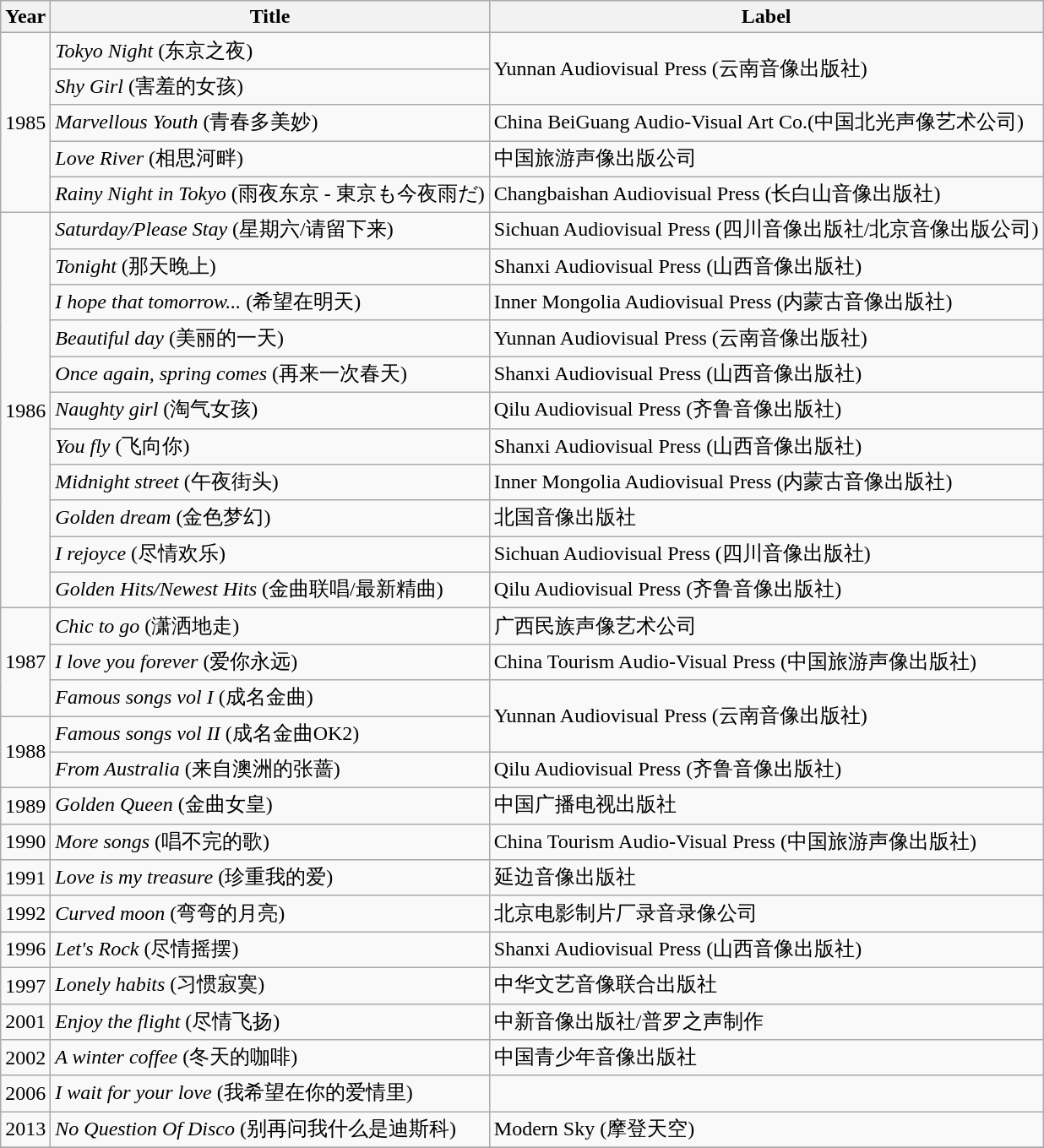<table class="wikitable">
<tr>
<th>Year</th>
<th>Title</th>
<th>Label</th>
</tr>
<tr>
<td rowspan=5>1985</td>
<td><em>Tokyo Night</em> (东京之夜)</td>
<td rowspan=2>Yunnan Audiovisual Press (云南音像出版社)</td>
</tr>
<tr>
<td><em>Shy Girl</em> (害羞的女孩)</td>
</tr>
<tr>
<td><em>Marvellous Youth</em> (青春多美妙)</td>
<td>China BeiGuang Audio-Visual Art Co.(中国北光声像艺术公司)</td>
</tr>
<tr>
<td><em>Love River</em> (相思河畔)</td>
<td>中国旅游声像出版公司</td>
</tr>
<tr>
<td><em>Rainy Night in Tokyo</em> (雨夜东京 - 東京も今夜雨だ)</td>
<td>Changbaishan Audiovisual Press (长白山音像出版社)</td>
</tr>
<tr>
<td rowspan=11>1986</td>
<td><em>Saturday/Please Stay</em> (星期六/请留下来)</td>
<td>Sichuan Audiovisual Press  (四川音像出版社/北京音像出版公司)</td>
</tr>
<tr>
<td><em>Tonight</em> (那天晚上)</td>
<td>Shanxi Audiovisual Press (山西音像出版社)</td>
</tr>
<tr>
<td><em>I hope that tomorrow...</em> (希望在明天)</td>
<td>Inner Mongolia Audiovisual Press (内蒙古音像出版社)</td>
</tr>
<tr>
<td><em>Beautiful day</em> (美丽的一天)</td>
<td>Yunnan Audiovisual Press (云南音像出版社)</td>
</tr>
<tr>
<td><em>Once again, spring comes</em> (再来一次春天)</td>
<td>Shanxi Audiovisual Press (山西音像出版社)</td>
</tr>
<tr>
<td><em>Naughty girl</em> (淘气女孩)</td>
<td>Qilu Audiovisual Press (齐鲁音像出版社)</td>
</tr>
<tr>
<td><em>You fly</em> (飞向你)</td>
<td>Shanxi Audiovisual Press (山西音像出版社)</td>
</tr>
<tr>
<td><em>Midnight street</em> (午夜街头)</td>
<td>Inner Mongolia Audiovisual Press (内蒙古音像出版社)</td>
</tr>
<tr>
<td><em>Golden dream</em> (金色梦幻)</td>
<td>北国音像出版社</td>
</tr>
<tr>
<td><em>I rejoyce</em> (尽情欢乐)</td>
<td>Sichuan Audiovisual Press  (四川音像出版社)</td>
</tr>
<tr>
<td><em>Golden Hits/Newest Hits</em> (金曲联唱/最新精曲)</td>
<td>Qilu Audiovisual Press (齐鲁音像出版社)</td>
</tr>
<tr>
<td rowspan=3>1987</td>
<td><em>Chic to go</em> (潇洒地走)</td>
<td>广西民族声像艺术公司</td>
</tr>
<tr>
<td><em>I love you forever</em> (爱你永远)</td>
<td>China Tourism Audio-Visual Press (中国旅游声像出版社)</td>
</tr>
<tr>
<td><em>Famous songs vol I</em> (成名金曲)</td>
<td rowspan=2>Yunnan Audiovisual Press (云南音像出版社)</td>
</tr>
<tr>
<td rowspan=2>1988</td>
<td><em>Famous songs vol II</em> (成名金曲OK2)</td>
</tr>
<tr>
<td><em>From Australia</em> (来自澳洲的张蔷)</td>
<td>Qilu Audiovisual Press (齐鲁音像出版社)</td>
</tr>
<tr>
<td>1989</td>
<td><em>Golden Queen</em> (金曲女皇)</td>
<td>中国广播电视出版社</td>
</tr>
<tr>
<td>1990</td>
<td><em>More songs</em> (唱不完的歌)</td>
<td>China Tourism Audio-Visual Press (中国旅游声像出版社)</td>
</tr>
<tr>
<td>1991</td>
<td><em>Love is my treasure</em> (珍重我的爱)</td>
<td>延边音像出版社</td>
</tr>
<tr>
<td>1992</td>
<td><em>Curved moon</em> (弯弯的月亮)</td>
<td>北京电影制片厂录音录像公司</td>
</tr>
<tr>
<td>1996</td>
<td><em>Let's Rock</em> (尽情摇摆)</td>
<td>Shanxi Audiovisual Press (山西音像出版社)</td>
</tr>
<tr>
<td>1997</td>
<td><em>Lonely habits</em> (习惯寂寞)</td>
<td>中华文艺音像联合出版社</td>
</tr>
<tr>
<td>2001</td>
<td><em>Enjoy the flight</em> (尽情飞扬)</td>
<td>中新音像出版社/普罗之声制作</td>
</tr>
<tr>
<td>2002</td>
<td><em>A winter coffee</em> (冬天的咖啡)</td>
<td>中国青少年音像出版社</td>
</tr>
<tr>
<td>2006</td>
<td><em>I wait for your love</em> (我希望在你的爱情里)</td>
<td></td>
</tr>
<tr>
<td>2013</td>
<td><em>No Question Of Disco</em> (别再问我什么是迪斯科)</td>
<td>Modern Sky (摩登天空)</td>
</tr>
<tr>
</tr>
</table>
